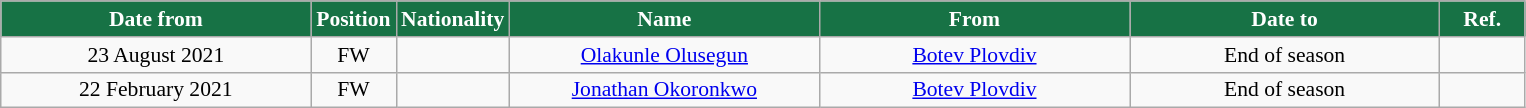<table class="wikitable" style="text-align:center; font-size:90%; ">
<tr>
<th style="background:#177245; color:#FFFFFF; width:200px;">Date from</th>
<th style="background:#177245; color:#FFFFFF; width:50px;">Position</th>
<th style="background:#177245; color:#FFFFFF; width:50px;">Nationality</th>
<th style="background:#177245; color:#FFFFFF; width:200px;">Name</th>
<th style="background:#177245; color:#FFFFFF; width:200px;">From</th>
<th style="background:#177245; color:#FFFFFF; width:200px;">Date to</th>
<th style="background:#177245; color:#FFFFFF; width:50px;">Ref.</th>
</tr>
<tr>
<td>23 August 2021</td>
<td>FW</td>
<td></td>
<td><a href='#'>Olakunle Olusegun</a></td>
<td><a href='#'>Botev Plovdiv</a></td>
<td>End of season</td>
<td></td>
</tr>
<tr>
<td>22 February 2021</td>
<td>FW</td>
<td></td>
<td><a href='#'>Jonathan Okoronkwo</a></td>
<td><a href='#'>Botev Plovdiv</a></td>
<td>End of season</td>
<td></td>
</tr>
</table>
